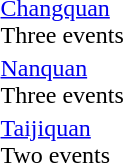<table>
<tr>
<td><a href='#'>Changquan</a><br>Three events</td>
<td></td>
<td></td>
<td></td>
</tr>
<tr>
<td><a href='#'>Nanquan</a><br>Three events</td>
<td></td>
<td></td>
<td></td>
</tr>
<tr>
<td><a href='#'>Taijiquan</a><br>Two events</td>
<td></td>
<td></td>
<td></td>
</tr>
</table>
